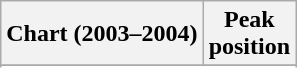<table class="wikitable sortable plainrowheaders" style="text-align:center">
<tr>
<th>Chart (2003–2004)</th>
<th>Peak<br>position</th>
</tr>
<tr>
</tr>
<tr>
</tr>
<tr>
</tr>
<tr>
</tr>
<tr>
</tr>
<tr>
</tr>
<tr>
</tr>
<tr>
</tr>
<tr>
</tr>
</table>
